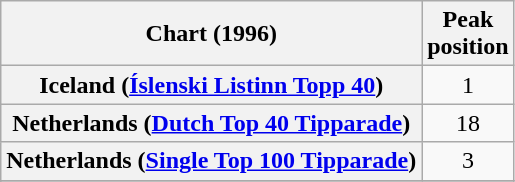<table class="wikitable sortable plainrowheaders" style="text-align:center">
<tr>
<th>Chart (1996)</th>
<th>Peak<br>position</th>
</tr>
<tr>
<th scope="row">Iceland (<a href='#'>Íslenski Listinn Topp 40</a>)</th>
<td>1</td>
</tr>
<tr>
<th scope="row">Netherlands (<a href='#'>Dutch Top 40 Tipparade</a>)</th>
<td>18</td>
</tr>
<tr>
<th scope="row">Netherlands (<a href='#'>Single Top 100 Tipparade</a>)</th>
<td>3</td>
</tr>
<tr>
</tr>
<tr>
</tr>
</table>
